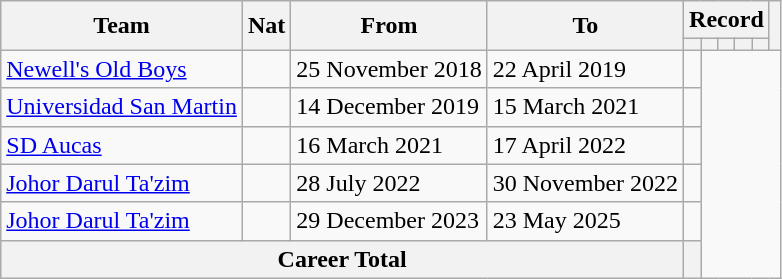<table class="wikitable" style="text-align:center">
<tr>
<th rowspan="2">Team</th>
<th rowspan="2">Nat</th>
<th rowspan="2">From</th>
<th rowspan="2">To</th>
<th colspan="5">Record</th>
<th rowspan="2"></th>
</tr>
<tr>
<th></th>
<th></th>
<th></th>
<th></th>
<th></th>
</tr>
<tr>
<td align="left"><a href='#'>Newell's Old Boys</a></td>
<td></td>
<td align="left">25 November 2018</td>
<td align="left">22 April 2019<br></td>
<td></td>
</tr>
<tr>
<td align="left"><a href='#'>Universidad San Martin</a></td>
<td></td>
<td align="left">14 December 2019</td>
<td align="left">15 March 2021<br></td>
<td></td>
</tr>
<tr>
<td align="left"><a href='#'>SD Aucas</a></td>
<td></td>
<td align="left">16 March 2021</td>
<td align="left">17 April 2022<br></td>
<td></td>
</tr>
<tr>
<td align="left"><a href='#'>Johor Darul Ta'zim</a></td>
<td></td>
<td align="left">28 July 2022</td>
<td align="left">30 November 2022<br></td>
<td></td>
</tr>
<tr>
<td align="left"><a href='#'>Johor Darul Ta'zim</a></td>
<td></td>
<td align="left">29 December 2023</td>
<td align="left">23 May 2025<br></td>
<td></td>
</tr>
<tr>
<th colspan=4>Career Total<br></th>
<th></th>
</tr>
</table>
